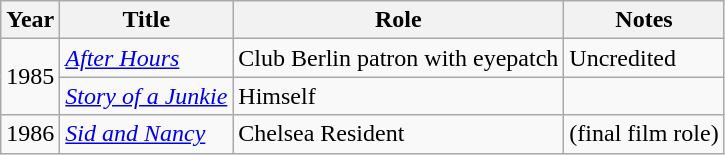<table class="wikitable">
<tr>
<th>Year</th>
<th>Title</th>
<th>Role</th>
<th>Notes</th>
</tr>
<tr>
<td rowspan="2">1985</td>
<td><em><a href='#'>After Hours</a></em></td>
<td>Club Berlin patron with eyepatch</td>
<td>Uncredited</td>
</tr>
<tr>
<td><em><a href='#'>Story of a Junkie</a></em></td>
<td>Himself</td>
<td></td>
</tr>
<tr>
<td>1986</td>
<td><em><a href='#'>Sid and Nancy</a></em></td>
<td>Chelsea Resident</td>
<td>(final film role)</td>
</tr>
</table>
